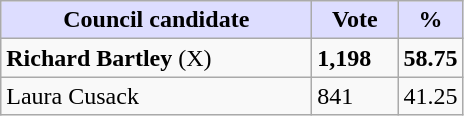<table class="wikitable">
<tr>
<th style="background:#ddf; width:200px;">Council candidate</th>
<th style="background:#ddf; width:50px;">Vote</th>
<th style="background:#ddf; width:30px;">%</th>
</tr>
<tr>
<td><strong>Richard Bartley</strong> (X)</td>
<td><strong>1,198</strong></td>
<td><strong>58.75</strong></td>
</tr>
<tr>
<td>Laura Cusack</td>
<td>841</td>
<td>41.25</td>
</tr>
</table>
